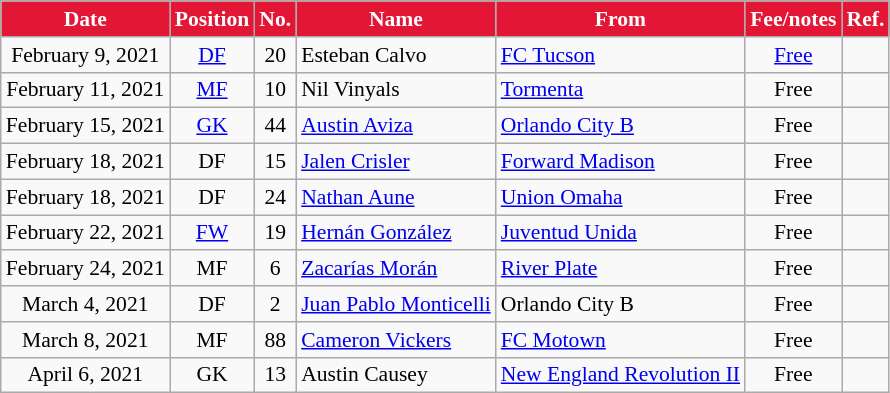<table class="wikitable" style="text-align:center; font-size:90%; ">
<tr>
<th style="background:#E31735; color:#FFFFFF;">Date</th>
<th style="background:#E31735; color:#FFFFFF;">Position</th>
<th style="background:#E31735; color:#FFFFFF;">No.</th>
<th style="background:#E31735; color:#FFFFFF;">Name</th>
<th style="background:#E31735; color:#FFFFFF;">From</th>
<th style="background:#E31735; color:#FFFFFF;">Fee/notes</th>
<th style="background:#E31735; color:#FFFFFF;">Ref.</th>
</tr>
<tr>
<td>February 9, 2021</td>
<td><a href='#'>DF</a></td>
<td>20</td>
<td align="left"> Esteban Calvo</td>
<td align="left"> <a href='#'>FC Tucson</a></td>
<td><a href='#'>Free</a></td>
<td></td>
</tr>
<tr>
<td>February 11, 2021</td>
<td><a href='#'>MF</a></td>
<td>10</td>
<td align="left"> Nil Vinyals</td>
<td align="left"> <a href='#'>Tormenta</a></td>
<td>Free</td>
<td></td>
</tr>
<tr>
<td>February 15, 2021</td>
<td><a href='#'>GK</a></td>
<td>44</td>
<td align="left"> <a href='#'>Austin Aviza</a></td>
<td align="left"> <a href='#'>Orlando City B</a></td>
<td>Free</td>
<td></td>
</tr>
<tr>
<td>February 18, 2021</td>
<td>DF</td>
<td>15</td>
<td align="left"> <a href='#'>Jalen Crisler</a></td>
<td align="left"> <a href='#'>Forward Madison</a></td>
<td>Free</td>
<td></td>
</tr>
<tr>
<td>February 18, 2021</td>
<td>DF</td>
<td>24</td>
<td align="left"> <a href='#'>Nathan Aune</a></td>
<td align="left"> <a href='#'>Union Omaha</a></td>
<td>Free</td>
<td></td>
</tr>
<tr>
<td>February 22, 2021</td>
<td><a href='#'>FW</a></td>
<td>19</td>
<td align="left"> <a href='#'>Hernán González</a></td>
<td align="left"> <a href='#'>Juventud Unida</a></td>
<td>Free</td>
<td></td>
</tr>
<tr>
<td>February 24, 2021</td>
<td>MF</td>
<td>6</td>
<td align="left"> <a href='#'>Zacarías Morán</a></td>
<td align="left"> <a href='#'>River Plate</a></td>
<td>Free</td>
<td></td>
</tr>
<tr>
<td>March 4, 2021</td>
<td>DF</td>
<td>2</td>
<td align="left"> <a href='#'>Juan Pablo Monticelli</a></td>
<td align="left"> Orlando City B</td>
<td>Free</td>
<td></td>
</tr>
<tr>
<td>March 8, 2021</td>
<td>MF</td>
<td>88</td>
<td align="left"> <a href='#'>Cameron Vickers</a></td>
<td align="left"> <a href='#'>FC Motown</a></td>
<td>Free</td>
<td></td>
</tr>
<tr>
<td>April 6, 2021</td>
<td>GK</td>
<td>13</td>
<td align="left"> Austin Causey</td>
<td align="left"> <a href='#'>New England Revolution II</a></td>
<td>Free</td>
<td></td>
</tr>
</table>
